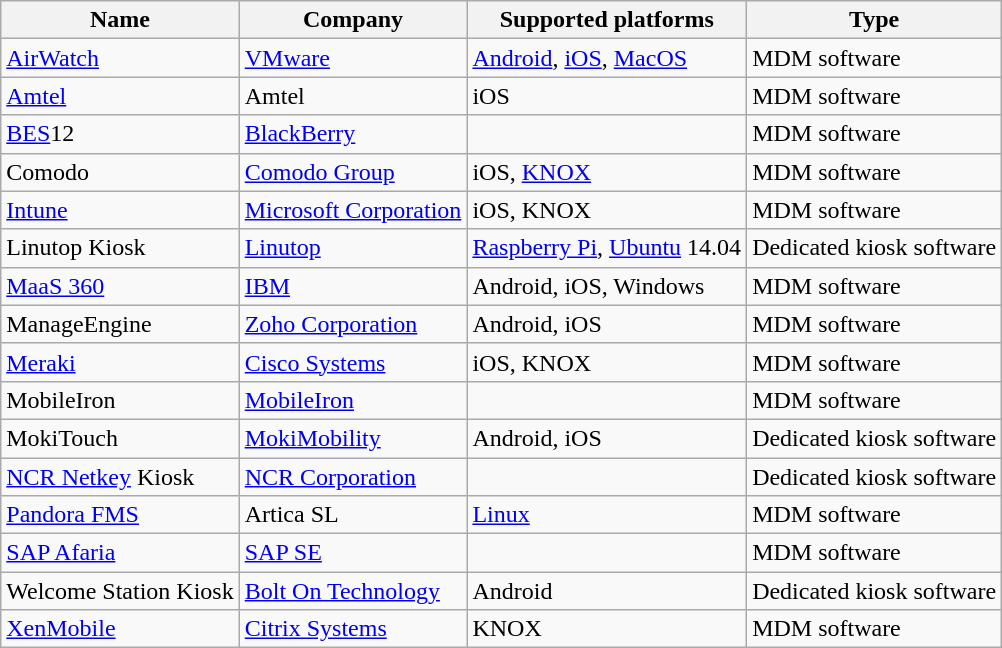<table class="wikitable sortable">
<tr>
<th>Name</th>
<th>Company</th>
<th>Supported platforms</th>
<th>Type</th>
</tr>
<tr>
<td><a href='#'>AirWatch</a></td>
<td><a href='#'>VMware</a></td>
<td><a href='#'>Android</a>, <a href='#'>iOS</a>, <a href='#'>MacOS</a></td>
<td>MDM software</td>
</tr>
<tr>
<td><a href='#'>Amtel</a></td>
<td>Amtel</td>
<td>iOS</td>
<td>MDM software</td>
</tr>
<tr>
<td><a href='#'>BES</a>12</td>
<td><a href='#'>BlackBerry</a></td>
<td></td>
<td>MDM software</td>
</tr>
<tr>
<td>Comodo</td>
<td><a href='#'>Comodo Group</a></td>
<td>iOS, <a href='#'>KNOX</a></td>
<td>MDM software</td>
</tr>
<tr>
<td><a href='#'>Intune</a></td>
<td><a href='#'>Microsoft Corporation</a></td>
<td>iOS, KNOX</td>
<td>MDM software</td>
</tr>
<tr>
<td>Linutop Kiosk</td>
<td><a href='#'>Linutop</a></td>
<td><a href='#'>Raspberry Pi</a>,  <a href='#'>Ubuntu</a> 14.04</td>
<td>Dedicated kiosk software</td>
</tr>
<tr>
<td><a href='#'>MaaS 360</a></td>
<td><a href='#'>IBM</a></td>
<td>Android, iOS, Windows</td>
<td>MDM software</td>
</tr>
<tr>
<td>ManageEngine</td>
<td><a href='#'>Zoho Corporation</a></td>
<td>Android, iOS</td>
<td>MDM software</td>
</tr>
<tr>
<td><a href='#'>Meraki</a></td>
<td><a href='#'>Cisco Systems</a></td>
<td>iOS, KNOX</td>
<td>MDM software</td>
</tr>
<tr>
<td>MobileIron</td>
<td><a href='#'>MobileIron</a></td>
<td></td>
<td>MDM software</td>
</tr>
<tr>
<td>MokiTouch</td>
<td><a href='#'>MokiMobility</a></td>
<td>Android, iOS</td>
<td>Dedicated kiosk software</td>
</tr>
<tr>
<td><a href='#'>NCR Netkey</a> Kiosk</td>
<td><a href='#'>NCR Corporation</a></td>
<td></td>
<td>Dedicated kiosk software</td>
</tr>
<tr>
<td><a href='#'>Pandora FMS</a></td>
<td>Artica SL</td>
<td><a href='#'>Linux</a></td>
<td>MDM software</td>
</tr>
<tr>
<td><a href='#'>SAP Afaria</a></td>
<td><a href='#'>SAP SE</a></td>
<td></td>
<td>MDM software</td>
</tr>
<tr>
<td>Welcome Station Kiosk</td>
<td><a href='#'>Bolt On Technology</a></td>
<td>Android</td>
<td>Dedicated kiosk software</td>
</tr>
<tr>
<td><a href='#'>XenMobile</a></td>
<td><a href='#'>Citrix Systems</a></td>
<td>KNOX</td>
<td>MDM software</td>
</tr>
</table>
